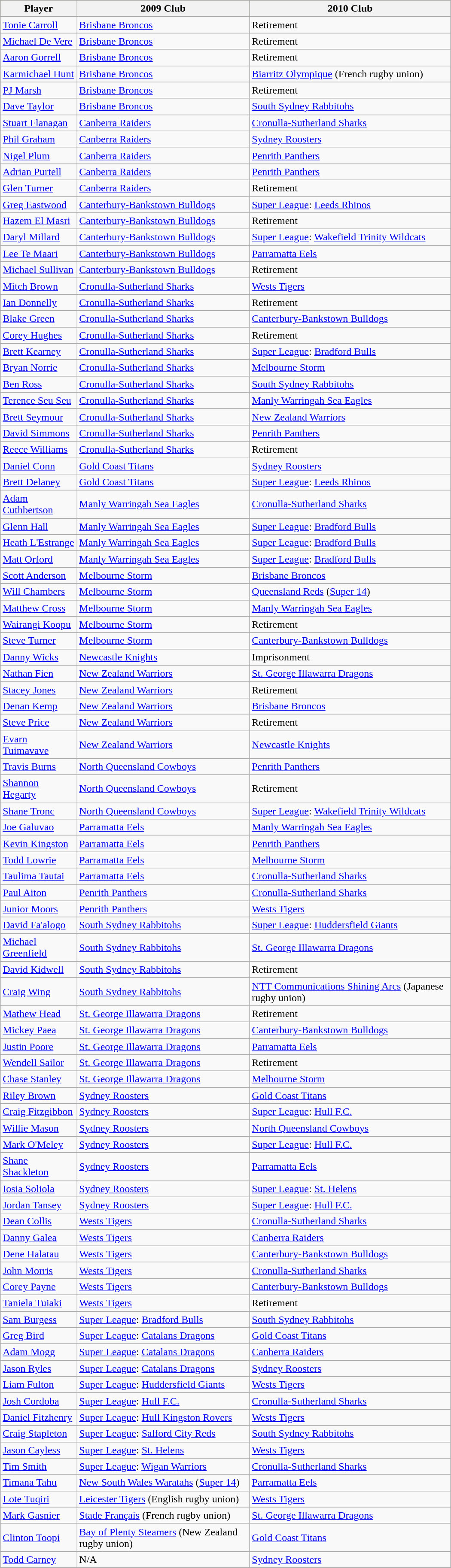<table class="wikitable sortable" style="width:700px;">
<tr bgcolor=#bdb76b>
<th>Player</th>
<th>2009 Club</th>
<th>2010 Club</th>
</tr>
<tr>
<td data-sort-value="Carroll, Tonie"><a href='#'>Tonie Carroll</a></td>
<td> <a href='#'>Brisbane Broncos</a></td>
<td>Retirement</td>
</tr>
<tr>
<td data-sort-value="De Vere, Michael"><a href='#'>Michael De Vere</a></td>
<td> <a href='#'>Brisbane Broncos</a></td>
<td>Retirement</td>
</tr>
<tr>
<td data-sort-value="Gorrell, Aaron"><a href='#'>Aaron Gorrell</a></td>
<td> <a href='#'>Brisbane Broncos</a></td>
<td>Retirement</td>
</tr>
<tr>
<td data-sort-value="Hunt, Karmichael"><a href='#'>Karmichael Hunt</a></td>
<td> <a href='#'>Brisbane Broncos</a></td>
<td><a href='#'>Biarritz Olympique</a> (French rugby union)</td>
</tr>
<tr>
<td data-sort-value="Marsh, PJ"><a href='#'>PJ Marsh</a></td>
<td> <a href='#'>Brisbane Broncos</a></td>
<td>Retirement</td>
</tr>
<tr>
<td data-sort-value="Taylor, Dave"><a href='#'>Dave Taylor</a></td>
<td> <a href='#'>Brisbane Broncos</a></td>
<td> <a href='#'>South Sydney Rabbitohs</a></td>
</tr>
<tr>
<td data-sort-value="Flanagan, Stuart"><a href='#'>Stuart Flanagan</a></td>
<td> <a href='#'>Canberra Raiders</a></td>
<td> <a href='#'>Cronulla-Sutherland Sharks</a></td>
</tr>
<tr>
<td data-sort-value="Graham, Phil"><a href='#'>Phil Graham</a></td>
<td> <a href='#'>Canberra Raiders</a></td>
<td> <a href='#'>Sydney Roosters</a></td>
</tr>
<tr>
<td data-sort-value="Plum, Nigel"><a href='#'>Nigel Plum</a></td>
<td> <a href='#'>Canberra Raiders</a></td>
<td> <a href='#'>Penrith Panthers</a></td>
</tr>
<tr>
<td data-sort-value="Purtell, Adrian"><a href='#'>Adrian Purtell</a></td>
<td> <a href='#'>Canberra Raiders</a></td>
<td> <a href='#'>Penrith Panthers</a></td>
</tr>
<tr>
<td data-sort-value="Turner, Glen"><a href='#'>Glen Turner</a></td>
<td> <a href='#'>Canberra Raiders</a></td>
<td>Retirement</td>
</tr>
<tr>
<td data-sort-value="Eastwood, Greg"><a href='#'>Greg Eastwood</a></td>
<td> <a href='#'>Canterbury-Bankstown Bulldogs</a></td>
<td> <a href='#'>Super League</a>: <a href='#'>Leeds Rhinos</a></td>
</tr>
<tr>
<td data-sort-value="El Masri, Hazem"><a href='#'>Hazem El Masri</a></td>
<td> <a href='#'>Canterbury-Bankstown Bulldogs</a></td>
<td>Retirement</td>
</tr>
<tr>
<td data-sort-value="Millard, Daryl"><a href='#'>Daryl Millard</a></td>
<td> <a href='#'>Canterbury-Bankstown Bulldogs</a></td>
<td> <a href='#'>Super League</a>: <a href='#'>Wakefield Trinity Wildcats</a></td>
</tr>
<tr>
<td data-sort-value="Te Maari, Lee"><a href='#'>Lee Te Maari</a></td>
<td> <a href='#'>Canterbury-Bankstown Bulldogs</a></td>
<td> <a href='#'>Parramatta Eels</a></td>
</tr>
<tr>
<td data-sort-value="Sullivan, Michael"><a href='#'>Michael Sullivan</a></td>
<td> <a href='#'>Canterbury-Bankstown Bulldogs</a></td>
<td>Retirement</td>
</tr>
<tr>
<td data-sort-value="Brown, Mitch"><a href='#'>Mitch Brown</a></td>
<td> <a href='#'>Cronulla-Sutherland Sharks</a></td>
<td> <a href='#'>Wests Tigers</a></td>
</tr>
<tr>
<td data-sort-value="Donnelly, Ian"><a href='#'>Ian Donnelly</a></td>
<td> <a href='#'>Cronulla-Sutherland Sharks</a></td>
<td>Retirement</td>
</tr>
<tr>
<td data-sort-value="Green, Blake"><a href='#'>Blake Green</a></td>
<td> <a href='#'>Cronulla-Sutherland Sharks</a></td>
<td> <a href='#'>Canterbury-Bankstown Bulldogs</a></td>
</tr>
<tr>
<td data-sort-value="Hughes, Corey"><a href='#'>Corey Hughes</a></td>
<td> <a href='#'>Cronulla-Sutherland Sharks</a></td>
<td>Retirement</td>
</tr>
<tr>
<td data-sort-value="Kearney, Brett"><a href='#'>Brett Kearney</a></td>
<td> <a href='#'>Cronulla-Sutherland Sharks</a></td>
<td> <a href='#'>Super League</a>: <a href='#'>Bradford Bulls</a></td>
</tr>
<tr>
<td data-sort-value="Norrie, Bryan"><a href='#'>Bryan Norrie</a></td>
<td> <a href='#'>Cronulla-Sutherland Sharks</a></td>
<td> <a href='#'>Melbourne Storm</a></td>
</tr>
<tr>
<td data-sort-value="Ross, Ben"><a href='#'>Ben Ross</a></td>
<td> <a href='#'>Cronulla-Sutherland Sharks</a></td>
<td> <a href='#'>South Sydney Rabbitohs</a></td>
</tr>
<tr>
<td data-sort-value="Seu Seu, Terence"><a href='#'>Terence Seu Seu</a></td>
<td> <a href='#'>Cronulla-Sutherland Sharks</a></td>
<td> <a href='#'>Manly Warringah Sea Eagles</a></td>
</tr>
<tr>
<td data-sort-value="Seymour, Brett"><a href='#'>Brett Seymour</a></td>
<td> <a href='#'>Cronulla-Sutherland Sharks</a></td>
<td> <a href='#'>New Zealand Warriors</a></td>
</tr>
<tr>
<td data-sort-value="Simmons, David"><a href='#'>David Simmons</a></td>
<td> <a href='#'>Cronulla-Sutherland Sharks</a></td>
<td> <a href='#'>Penrith Panthers</a></td>
</tr>
<tr>
<td data-sort-value="Williams, Reece"><a href='#'>Reece Williams</a></td>
<td> <a href='#'>Cronulla-Sutherland Sharks</a></td>
<td>Retirement</td>
</tr>
<tr>
<td data-sort-value="Conn, Daniel"><a href='#'>Daniel Conn</a></td>
<td> <a href='#'>Gold Coast Titans</a></td>
<td> <a href='#'>Sydney Roosters</a></td>
</tr>
<tr>
<td data-sort-value="Delaney, Brett"><a href='#'>Brett Delaney</a></td>
<td> <a href='#'>Gold Coast Titans</a></td>
<td> <a href='#'>Super League</a>: <a href='#'>Leeds Rhinos</a></td>
</tr>
<tr>
<td data-sort-value="Cuthbertson, Adam"><a href='#'>Adam Cuthbertson</a></td>
<td> <a href='#'>Manly Warringah Sea Eagles</a></td>
<td> <a href='#'>Cronulla-Sutherland Sharks</a></td>
</tr>
<tr>
<td data-sort-value="Hall, Glenn"><a href='#'>Glenn Hall</a></td>
<td> <a href='#'>Manly Warringah Sea Eagles</a></td>
<td> <a href='#'>Super League</a>: <a href='#'>Bradford Bulls</a></td>
</tr>
<tr>
<td data-sort-value="L'Estrange, Heath"><a href='#'>Heath L'Estrange</a></td>
<td> <a href='#'>Manly Warringah Sea Eagles</a></td>
<td> <a href='#'>Super League</a>: <a href='#'>Bradford Bulls</a></td>
</tr>
<tr>
<td data-sort-value="Orford, Matt"><a href='#'>Matt Orford</a></td>
<td> <a href='#'>Manly Warringah Sea Eagles</a></td>
<td> <a href='#'>Super League</a>: <a href='#'>Bradford Bulls</a></td>
</tr>
<tr>
<td data-sort-value="Anderson, Scott"><a href='#'>Scott Anderson</a></td>
<td> <a href='#'>Melbourne Storm</a></td>
<td> <a href='#'>Brisbane Broncos</a></td>
</tr>
<tr>
<td data-sort-value="Chambers, Will"><a href='#'>Will Chambers</a></td>
<td> <a href='#'>Melbourne Storm</a></td>
<td><a href='#'>Queensland Reds</a> (<a href='#'>Super 14</a>)</td>
</tr>
<tr>
<td data-sort-value="Cross, Matthew"><a href='#'>Matthew Cross</a></td>
<td> <a href='#'>Melbourne Storm</a></td>
<td> <a href='#'>Manly Warringah Sea Eagles</a></td>
</tr>
<tr>
<td data-sort-value="Koopu, Wairangi"><a href='#'>Wairangi Koopu</a></td>
<td> <a href='#'>Melbourne Storm</a></td>
<td>Retirement</td>
</tr>
<tr>
<td data-sort-value="Turner, Steve"><a href='#'>Steve Turner</a></td>
<td> <a href='#'>Melbourne Storm</a></td>
<td> <a href='#'>Canterbury-Bankstown Bulldogs</a></td>
</tr>
<tr>
<td data-sort-value="Wicks, Danny"><a href='#'>Danny Wicks</a></td>
<td> <a href='#'>Newcastle Knights</a></td>
<td>Imprisonment</td>
</tr>
<tr>
<td data-sort-value="Fien, Nathan"><a href='#'>Nathan Fien</a></td>
<td> <a href='#'>New Zealand Warriors</a></td>
<td> <a href='#'>St. George Illawarra Dragons</a></td>
</tr>
<tr>
<td data-sort-value="Jones, Stacey"><a href='#'>Stacey Jones</a></td>
<td> <a href='#'>New Zealand Warriors</a></td>
<td>Retirement</td>
</tr>
<tr>
<td data-sort-value="Kemp, Denan"><a href='#'>Denan Kemp</a></td>
<td> <a href='#'>New Zealand Warriors</a></td>
<td> <a href='#'>Brisbane Broncos</a></td>
</tr>
<tr>
<td data-sort-value="Price, Steve"><a href='#'>Steve Price</a></td>
<td> <a href='#'>New Zealand Warriors</a></td>
<td>Retirement</td>
</tr>
<tr>
<td data-sort-value="Tuimavave, Evarn"><a href='#'>Evarn Tuimavave</a></td>
<td> <a href='#'>New Zealand Warriors</a></td>
<td> <a href='#'>Newcastle Knights</a></td>
</tr>
<tr>
<td data-sort-value="Burns, Travis"><a href='#'>Travis Burns</a></td>
<td> <a href='#'>North Queensland Cowboys</a></td>
<td> <a href='#'>Penrith Panthers</a></td>
</tr>
<tr>
<td data-sort-value="Hegarty, Shannon"><a href='#'>Shannon Hegarty</a></td>
<td> <a href='#'>North Queensland Cowboys</a></td>
<td>Retirement</td>
</tr>
<tr>
<td data-sort-value="Tronc, Shane"><a href='#'>Shane Tronc</a></td>
<td> <a href='#'>North Queensland Cowboys</a></td>
<td> <a href='#'>Super League</a>: <a href='#'>Wakefield Trinity Wildcats</a></td>
</tr>
<tr>
<td data-sort-value="Galuvao, Joe"><a href='#'>Joe Galuvao</a></td>
<td> <a href='#'>Parramatta Eels</a></td>
<td> <a href='#'>Manly Warringah Sea Eagles</a></td>
</tr>
<tr>
<td data-sort-value="Kingston, Kevin"><a href='#'>Kevin Kingston</a></td>
<td> <a href='#'>Parramatta Eels</a></td>
<td> <a href='#'>Penrith Panthers</a></td>
</tr>
<tr>
<td data-sort-value="Lowrie, Todd"><a href='#'>Todd Lowrie</a></td>
<td> <a href='#'>Parramatta Eels</a></td>
<td> <a href='#'>Melbourne Storm</a></td>
</tr>
<tr>
<td data-sort-value="Tautai, Taulima"><a href='#'>Taulima Tautai</a></td>
<td> <a href='#'>Parramatta Eels</a></td>
<td> <a href='#'>Cronulla-Sutherland Sharks</a></td>
</tr>
<tr>
<td data-sort-value="Aiton, Paul"><a href='#'>Paul Aiton</a></td>
<td> <a href='#'>Penrith Panthers</a></td>
<td> <a href='#'>Cronulla-Sutherland Sharks</a></td>
</tr>
<tr>
<td data-sort-value="Moors, Junior"><a href='#'>Junior Moors</a></td>
<td> <a href='#'>Penrith Panthers</a></td>
<td> <a href='#'>Wests Tigers</a></td>
</tr>
<tr>
<td data-sort-value="Fa'alogo, David"><a href='#'>David Fa'alogo</a></td>
<td> <a href='#'>South Sydney Rabbitohs</a></td>
<td> <a href='#'>Super League</a>: <a href='#'>Huddersfield Giants</a></td>
</tr>
<tr>
<td data-sort-value="Greenfield, Michael"><a href='#'>Michael Greenfield</a></td>
<td> <a href='#'>South Sydney Rabbitohs</a></td>
<td> <a href='#'>St. George Illawarra Dragons</a></td>
</tr>
<tr>
<td data-sort-value="Kidwell, David"><a href='#'>David Kidwell</a></td>
<td> <a href='#'>South Sydney Rabbitohs</a></td>
<td>Retirement</td>
</tr>
<tr>
<td data-sort-value="Wing, Craig"><a href='#'>Craig Wing</a></td>
<td> <a href='#'>South Sydney Rabbitohs</a></td>
<td><a href='#'>NTT Communications Shining Arcs</a> (Japanese rugby union)</td>
</tr>
<tr>
<td data-sort-value="Head, Mathew"><a href='#'>Mathew Head</a></td>
<td> <a href='#'>St. George Illawarra Dragons</a></td>
<td>Retirement</td>
</tr>
<tr>
<td data-sort-value="Paea, Mickey"><a href='#'>Mickey Paea</a></td>
<td> <a href='#'>St. George Illawarra Dragons</a></td>
<td> <a href='#'>Canterbury-Bankstown Bulldogs</a></td>
</tr>
<tr>
<td data-sort-value="Poore, Justin"><a href='#'>Justin Poore</a></td>
<td> <a href='#'>St. George Illawarra Dragons</a></td>
<td> <a href='#'>Parramatta Eels</a></td>
</tr>
<tr>
<td data-sort-value="Sailor, Wendell"><a href='#'>Wendell Sailor</a></td>
<td> <a href='#'>St. George Illawarra Dragons</a></td>
<td>Retirement</td>
</tr>
<tr>
<td data-sort-value="Stanley, Chase"><a href='#'>Chase Stanley</a></td>
<td> <a href='#'>St. George Illawarra Dragons</a></td>
<td> <a href='#'>Melbourne Storm</a></td>
</tr>
<tr>
<td data-sort-value="Brown, Riley"><a href='#'>Riley Brown</a></td>
<td> <a href='#'>Sydney Roosters</a></td>
<td> <a href='#'>Gold Coast Titans</a></td>
</tr>
<tr>
<td data-sort-value="Fitzgibbon, Craig"><a href='#'>Craig Fitzgibbon</a></td>
<td> <a href='#'>Sydney Roosters</a></td>
<td> <a href='#'>Super League</a>: <a href='#'>Hull F.C.</a></td>
</tr>
<tr>
<td data-sort-value="Mason, Willie"><a href='#'>Willie Mason</a></td>
<td> <a href='#'>Sydney Roosters</a></td>
<td> <a href='#'>North Queensland Cowboys</a></td>
</tr>
<tr>
<td data-sort-value="O'Meley, Mark"><a href='#'>Mark O'Meley</a></td>
<td> <a href='#'>Sydney Roosters</a></td>
<td> <a href='#'>Super League</a>: <a href='#'>Hull F.C.</a></td>
</tr>
<tr>
<td data-sort-value="Shackleton, Shane"><a href='#'>Shane Shackleton</a></td>
<td> <a href='#'>Sydney Roosters</a></td>
<td> <a href='#'>Parramatta Eels</a></td>
</tr>
<tr>
<td data-sort-value="Soliola, Iosia"><a href='#'>Iosia Soliola</a></td>
<td> <a href='#'>Sydney Roosters</a></td>
<td> <a href='#'>Super League</a>: <a href='#'>St. Helens</a></td>
</tr>
<tr>
<td data-sort-value="Tansey, Jordan"><a href='#'>Jordan Tansey</a></td>
<td> <a href='#'>Sydney Roosters</a></td>
<td> <a href='#'>Super League</a>: <a href='#'>Hull F.C.</a></td>
</tr>
<tr>
<td data-sort-value="Collis, Dean"><a href='#'>Dean Collis</a></td>
<td> <a href='#'>Wests Tigers</a></td>
<td> <a href='#'>Cronulla-Sutherland Sharks</a></td>
</tr>
<tr>
<td data-sort-value="Galea, Danny"><a href='#'>Danny Galea</a></td>
<td> <a href='#'>Wests Tigers</a></td>
<td> <a href='#'>Canberra Raiders</a></td>
</tr>
<tr>
<td data-sort-value="Halatau, Dene"><a href='#'>Dene Halatau</a></td>
<td> <a href='#'>Wests Tigers</a></td>
<td> <a href='#'>Canterbury-Bankstown Bulldogs</a></td>
</tr>
<tr>
<td data-sort-value="Morris, John"><a href='#'>John Morris</a></td>
<td> <a href='#'>Wests Tigers</a></td>
<td> <a href='#'>Cronulla-Sutherland Sharks</a></td>
</tr>
<tr>
<td data-sort-value="Payne, Corey"><a href='#'>Corey Payne</a></td>
<td> <a href='#'>Wests Tigers</a></td>
<td> <a href='#'>Canterbury-Bankstown Bulldogs</a></td>
</tr>
<tr>
<td data-sort-value="Tuiaki, Taniela"><a href='#'>Taniela Tuiaki</a></td>
<td> <a href='#'>Wests Tigers</a></td>
<td>Retirement</td>
</tr>
<tr>
<td data-sort-value="Burgess, Sam"><a href='#'>Sam Burgess</a></td>
<td> <a href='#'>Super League</a>: <a href='#'>Bradford Bulls</a></td>
<td> <a href='#'>South Sydney Rabbitohs</a></td>
</tr>
<tr>
<td data-sort-value="Bird, Greg"><a href='#'>Greg Bird</a></td>
<td> <a href='#'>Super League</a>: <a href='#'>Catalans Dragons</a></td>
<td> <a href='#'>Gold Coast Titans</a></td>
</tr>
<tr>
<td data-sort-value="Mogg, Adam"><a href='#'>Adam Mogg</a></td>
<td> <a href='#'>Super League</a>: <a href='#'>Catalans Dragons</a></td>
<td> <a href='#'>Canberra Raiders</a></td>
</tr>
<tr>
<td data-sort-value="Ryles, Jason"><a href='#'>Jason Ryles</a></td>
<td> <a href='#'>Super League</a>: <a href='#'>Catalans Dragons</a></td>
<td> <a href='#'>Sydney Roosters</a></td>
</tr>
<tr>
<td data-sort-value="Fulton, Liam"><a href='#'>Liam Fulton</a></td>
<td> <a href='#'>Super League</a>: <a href='#'>Huddersfield Giants</a></td>
<td> <a href='#'>Wests Tigers</a></td>
</tr>
<tr>
<td data-sort-value="Cordoba, Josh"><a href='#'>Josh Cordoba</a></td>
<td> <a href='#'>Super League</a>: <a href='#'>Hull F.C.</a></td>
<td> <a href='#'>Cronulla-Sutherland Sharks</a></td>
</tr>
<tr>
<td data-sort-value="Fitzhenry, Daniel"><a href='#'>Daniel Fitzhenry</a></td>
<td> <a href='#'>Super League</a>: <a href='#'>Hull Kingston Rovers</a></td>
<td> <a href='#'>Wests Tigers</a></td>
</tr>
<tr>
<td data-sort-value="Stapleton, Craig"><a href='#'>Craig Stapleton</a></td>
<td> <a href='#'>Super League</a>: <a href='#'>Salford City Reds</a></td>
<td> <a href='#'>South Sydney Rabbitohs</a></td>
</tr>
<tr>
<td data-sort-value="Cayless, Jason"><a href='#'>Jason Cayless</a></td>
<td> <a href='#'>Super League</a>: <a href='#'>St. Helens</a></td>
<td> <a href='#'>Wests Tigers</a></td>
</tr>
<tr>
<td data-sort-value="Smith, Tim"><a href='#'>Tim Smith</a></td>
<td> <a href='#'>Super League</a>: <a href='#'>Wigan Warriors</a></td>
<td> <a href='#'>Cronulla-Sutherland Sharks</a></td>
</tr>
<tr>
<td data-sort-value="Tahu, Timana"><a href='#'>Timana Tahu</a></td>
<td><a href='#'>New South Wales Waratahs</a> (<a href='#'>Super 14</a>)</td>
<td> <a href='#'>Parramatta Eels</a></td>
</tr>
<tr>
<td data-sort-value="Tuqiri, Lote"><a href='#'>Lote Tuqiri</a></td>
<td><a href='#'>Leicester Tigers</a> (English rugby union)</td>
<td> <a href='#'>Wests Tigers</a></td>
</tr>
<tr>
<td data-sort-value="Gasnier, Mark"><a href='#'>Mark Gasnier</a></td>
<td><a href='#'>Stade Français</a> (French rugby union)</td>
<td> <a href='#'>St. George Illawarra Dragons</a></td>
</tr>
<tr>
<td data-sort-value="Toopi, Clinton"><a href='#'>Clinton Toopi</a></td>
<td><a href='#'>Bay of Plenty Steamers</a> (New Zealand rugby union)</td>
<td> <a href='#'>Gold Coast Titans</a></td>
</tr>
<tr>
<td data-sort-value="Carney, Todd"><a href='#'>Todd Carney</a></td>
<td>N/A</td>
<td> <a href='#'>Sydney Roosters</a></td>
</tr>
<tr>
</tr>
</table>
